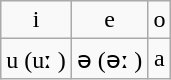<table class="wikitable"style="text-align: center;">
<tr>
<td>i</td>
<td>e</td>
<td>o</td>
</tr>
<tr>
<td>u (uː )</td>
<td>ə (əː )</td>
<td>a</td>
</tr>
</table>
